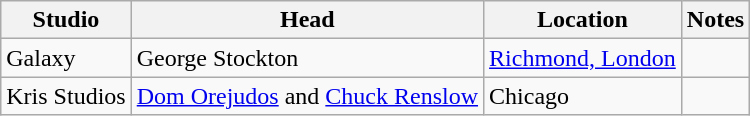<table class="wikitable">
<tr>
<th>Studio</th>
<th>Head</th>
<th>Location</th>
<th>Notes</th>
</tr>
<tr>
<td>Galaxy</td>
<td>George Stockton</td>
<td><a href='#'>Richmond, London</a></td>
<td></td>
</tr>
<tr>
<td>Kris Studios</td>
<td><a href='#'>Dom Orejudos</a> and <a href='#'>Chuck Renslow</a></td>
<td>Chicago</td>
</tr>
</table>
